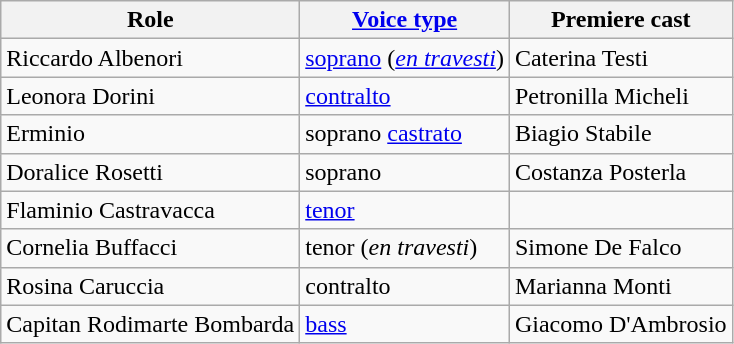<table class="wikitable">
<tr>
<th>Role</th>
<th><a href='#'>Voice type</a></th>
<th>Premiere cast</th>
</tr>
<tr>
<td>Riccardo Albenori</td>
<td><a href='#'>soprano</a> (<em><a href='#'>en travesti</a></em>)</td>
<td>Caterina Testi</td>
</tr>
<tr>
<td>Leonora Dorini</td>
<td><a href='#'>contralto</a></td>
<td>Petronilla Micheli</td>
</tr>
<tr>
<td>Erminio</td>
<td>soprano <a href='#'>castrato</a></td>
<td>Biagio Stabile</td>
</tr>
<tr>
<td>Doralice Rosetti</td>
<td>soprano</td>
<td>Costanza Posterla</td>
</tr>
<tr>
<td>Flaminio Castravacca</td>
<td><a href='#'>tenor</a></td>
<td></td>
</tr>
<tr>
<td>Cornelia Buffacci</td>
<td>tenor (<em>en travesti</em>)</td>
<td>Simone De Falco</td>
</tr>
<tr>
<td>Rosina Caruccia</td>
<td>contralto</td>
<td>Marianna Monti</td>
</tr>
<tr>
<td>Capitan Rodimarte Bombarda</td>
<td><a href='#'>bass</a></td>
<td>Giacomo D'Ambrosio</td>
</tr>
</table>
